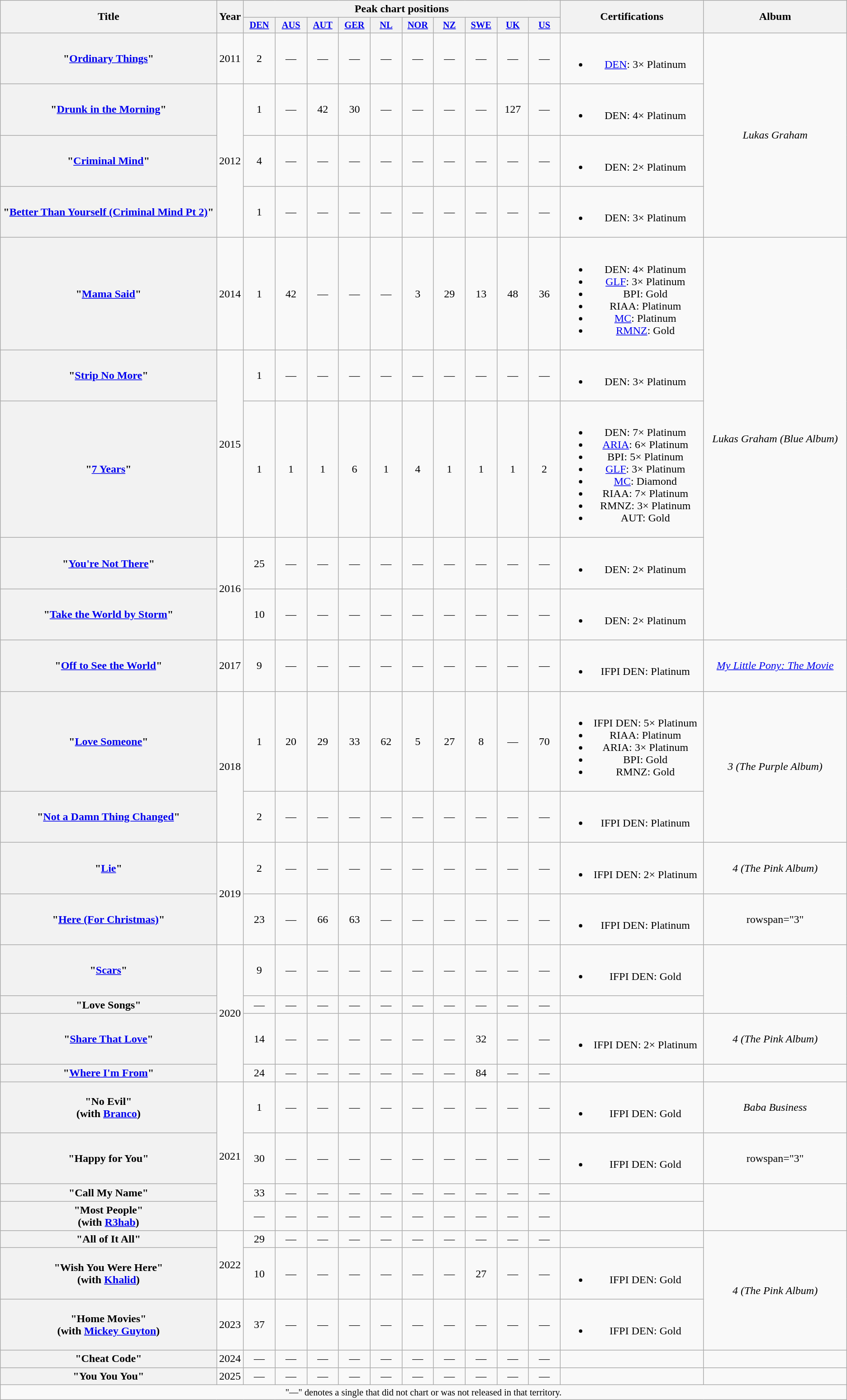<table class="wikitable plainrowheaders" style="text-align:center;">
<tr>
<th scope="col" rowspan="2" style="width:20em;">Title</th>
<th scope="col" rowspan="2" style="width:1em;">Year</th>
<th scope="col" colspan="10">Peak chart positions</th>
<th scope="col" rowspan="2" style="width:13em;">Certifications</th>
<th scope="col" rowspan="2" style="width:13em;">Album</th>
</tr>
<tr>
<th scope="col" style="width:3em;font-size:85%;"><a href='#'>DEN</a><br></th>
<th scope="col" style="width:3em;font-size:85%;"><a href='#'>AUS</a><br></th>
<th scope="col" style="width:3em;font-size:85%;"><a href='#'>AUT</a><br></th>
<th scope="col" style="width:3em;font-size:85%;"><a href='#'>GER</a><br></th>
<th scope="col" style="width:3em;font-size:85%;"><a href='#'>NL</a><br></th>
<th scope="col" style="width:3em;font-size:85%;"><a href='#'>NOR</a><br></th>
<th scope="col" style="width:3em;font-size:85%;"><a href='#'>NZ</a><br></th>
<th scope="col" style="width:3em;font-size:85%;"><a href='#'>SWE</a><br></th>
<th scope="col" style="width:3em;font-size:85%;"><a href='#'>UK</a><br></th>
<th scope="col" style="width:3em;font-size:85%;"><a href='#'>US</a><br></th>
</tr>
<tr>
<th scope="row">"<a href='#'>Ordinary Things</a>"</th>
<td>2011</td>
<td>2</td>
<td>—</td>
<td>—</td>
<td>—</td>
<td>—</td>
<td>—</td>
<td>—</td>
<td>—</td>
<td>—</td>
<td>—</td>
<td><br><ul><li><a href='#'>DEN</a>: 3× Platinum</li></ul></td>
<td rowspan="4"><em>Lukas Graham</em></td>
</tr>
<tr>
<th scope="row">"<a href='#'>Drunk in the Morning</a>"</th>
<td rowspan="3">2012</td>
<td>1</td>
<td>—</td>
<td>42</td>
<td>30</td>
<td>—</td>
<td>—</td>
<td>—</td>
<td>—</td>
<td>127</td>
<td>—</td>
<td><br><ul><li>DEN: 4× Platinum</li></ul></td>
</tr>
<tr>
<th scope="row">"<a href='#'>Criminal Mind</a>"</th>
<td>4</td>
<td>—</td>
<td>—</td>
<td>—</td>
<td>—</td>
<td>—</td>
<td>—</td>
<td>—</td>
<td>—</td>
<td>—</td>
<td><br><ul><li>DEN: 2× Platinum</li></ul></td>
</tr>
<tr>
<th scope="row">"<a href='#'>Better Than Yourself (Criminal Mind Pt 2)</a>"</th>
<td>1</td>
<td>—</td>
<td>—</td>
<td>—</td>
<td>—</td>
<td>—</td>
<td>—</td>
<td>—</td>
<td>—</td>
<td>—</td>
<td><br><ul><li>DEN: 3× Platinum</li></ul></td>
</tr>
<tr>
<th scope="row">"<a href='#'>Mama Said</a>"</th>
<td>2014</td>
<td>1</td>
<td>42</td>
<td>—</td>
<td>—</td>
<td>—</td>
<td>3</td>
<td>29</td>
<td>13</td>
<td>48</td>
<td>36</td>
<td><br><ul><li>DEN: 4× Platinum</li><li><a href='#'>GLF</a>: 3× Platinum</li><li>BPI: Gold</li><li>RIAA: Platinum</li><li><a href='#'>MC</a>: Platinum</li><li><a href='#'>RMNZ</a>: Gold</li></ul></td>
<td rowspan="5"><em>Lukas Graham (Blue Album)</em></td>
</tr>
<tr>
<th scope="row">"<a href='#'>Strip No More</a>"</th>
<td rowspan="2">2015</td>
<td>1</td>
<td>—</td>
<td>—</td>
<td>—</td>
<td>—</td>
<td>—</td>
<td>—</td>
<td>—</td>
<td>—</td>
<td>—</td>
<td><br><ul><li>DEN: 3× Platinum</li></ul></td>
</tr>
<tr>
<th scope="row">"<a href='#'>7 Years</a>"</th>
<td>1</td>
<td>1</td>
<td>1</td>
<td>6</td>
<td>1</td>
<td>4</td>
<td>1</td>
<td>1</td>
<td>1</td>
<td>2</td>
<td><br><ul><li>DEN: 7× Platinum</li><li><a href='#'>ARIA</a>: 6× Platinum</li><li>BPI: 5× Platinum</li><li><a href='#'>GLF</a>: 3× Platinum</li><li><a href='#'>MC</a>: Diamond</li><li>RIAA: 7× Platinum</li><li>RMNZ: 3× Platinum</li><li>AUT: Gold</li></ul></td>
</tr>
<tr>
<th scope="row">"<a href='#'>You're Not There</a>"</th>
<td rowspan="2">2016</td>
<td>25</td>
<td>—</td>
<td>—</td>
<td>—</td>
<td>—</td>
<td>—</td>
<td>—</td>
<td>—</td>
<td>—</td>
<td>—</td>
<td><br><ul><li>DEN: 2× Platinum</li></ul></td>
</tr>
<tr>
<th scope="row">"<a href='#'>Take the World by Storm</a>"</th>
<td>10</td>
<td>—</td>
<td>—</td>
<td>—</td>
<td>—</td>
<td>—</td>
<td>—</td>
<td>—</td>
<td>—</td>
<td>—</td>
<td><br><ul><li>DEN: 2× Platinum</li></ul></td>
</tr>
<tr>
<th scope="row">"<a href='#'>Off to See the World</a>"</th>
<td>2017</td>
<td>9</td>
<td>—</td>
<td>—</td>
<td>—</td>
<td>—</td>
<td>—</td>
<td>—</td>
<td>—</td>
<td>—</td>
<td>—</td>
<td><br><ul><li>IFPI DEN: Platinum</li></ul></td>
<td><em><a href='#'>My Little Pony: The Movie</a></em></td>
</tr>
<tr>
<th scope="row">"<a href='#'>Love Someone</a>"</th>
<td rowspan="2">2018</td>
<td>1</td>
<td>20</td>
<td>29</td>
<td>33</td>
<td>62</td>
<td>5</td>
<td>27</td>
<td>8</td>
<td>—</td>
<td>70</td>
<td><br><ul><li>IFPI DEN: 5× Platinum</li><li>RIAA: Platinum</li><li>ARIA: 3× Platinum</li><li>BPI: Gold</li><li>RMNZ: Gold</li></ul></td>
<td rowspan="2"><em>3 (The Purple Album)</em></td>
</tr>
<tr>
<th scope="row">"<a href='#'>Not a Damn Thing Changed</a>"</th>
<td>2</td>
<td>—</td>
<td>—</td>
<td>—</td>
<td>—</td>
<td>—</td>
<td>—</td>
<td>—</td>
<td>—</td>
<td>—</td>
<td><br><ul><li>IFPI DEN: Platinum</li></ul></td>
</tr>
<tr>
<th scope="row">"<a href='#'>Lie</a>"</th>
<td rowspan="2">2019</td>
<td>2</td>
<td>—</td>
<td>—</td>
<td>—</td>
<td>—</td>
<td>—</td>
<td>—</td>
<td>—</td>
<td>—</td>
<td>—</td>
<td><br><ul><li>IFPI DEN: 2× Platinum</li></ul></td>
<td><em>4 (The Pink Album)</em></td>
</tr>
<tr>
<th scope="row">"<a href='#'>Here (For Christmas)</a>"</th>
<td>23</td>
<td>—</td>
<td>66</td>
<td>63</td>
<td>—</td>
<td>—</td>
<td>—</td>
<td>—</td>
<td>—</td>
<td>—</td>
<td><br><ul><li>IFPI DEN: Platinum</li></ul></td>
<td>rowspan="3" </td>
</tr>
<tr>
<th scope="row">"<a href='#'>Scars</a>"</th>
<td rowspan="4">2020</td>
<td>9</td>
<td>—</td>
<td>—</td>
<td>—</td>
<td>—</td>
<td>—</td>
<td>—</td>
<td>—</td>
<td>—</td>
<td>—</td>
<td><br><ul><li>IFPI DEN: Gold</li></ul></td>
</tr>
<tr>
<th scope="row">"Love Songs"</th>
<td>—</td>
<td>—</td>
<td>—</td>
<td>—</td>
<td>—</td>
<td>—</td>
<td>—</td>
<td>—</td>
<td>—</td>
<td>—</td>
<td></td>
</tr>
<tr>
<th scope="row">"<a href='#'>Share That Love</a>" <br></th>
<td>14</td>
<td>—</td>
<td>—</td>
<td>—</td>
<td>—</td>
<td>—</td>
<td>—</td>
<td>32</td>
<td>—</td>
<td>—</td>
<td><br><ul><li>IFPI DEN: 2× Platinum</li></ul></td>
<td><em>4 (The Pink Album)</em></td>
</tr>
<tr>
<th scope="row">"<a href='#'>Where I'm From</a>" <br></th>
<td>24</td>
<td>—</td>
<td>—</td>
<td>—</td>
<td>—</td>
<td>—</td>
<td>—</td>
<td>84</td>
<td>—</td>
<td>—</td>
<td></td>
<td></td>
</tr>
<tr>
<th scope="row">"No Evil"<br><span>(with <a href='#'>Branco</a>)</span></th>
<td rowspan="4">2021</td>
<td>1</td>
<td>—</td>
<td>—</td>
<td>—</td>
<td>—</td>
<td>—</td>
<td>—</td>
<td>—</td>
<td>—</td>
<td>—</td>
<td><br><ul><li>IFPI DEN: Gold</li></ul></td>
<td><em>Baba Business</em></td>
</tr>
<tr>
<th scope="row">"Happy for You"</th>
<td>30</td>
<td>—</td>
<td>—</td>
<td>—</td>
<td>—</td>
<td>—</td>
<td>—</td>
<td>—</td>
<td>—</td>
<td>—</td>
<td><br><ul><li>IFPI DEN: Gold</li></ul></td>
<td>rowspan="3" </td>
</tr>
<tr>
<th scope="row">"Call My Name"</th>
<td>33</td>
<td>—</td>
<td>—</td>
<td>—</td>
<td>—</td>
<td>—</td>
<td>—</td>
<td>—</td>
<td>—</td>
<td>—</td>
<td></td>
</tr>
<tr>
<th scope="row">"Most People" <br><span>(with <a href='#'>R3hab</a>)</span></th>
<td>—</td>
<td>—</td>
<td>—</td>
<td>—</td>
<td>—</td>
<td>—</td>
<td>—</td>
<td>—</td>
<td>—</td>
<td>—</td>
<td></td>
</tr>
<tr>
<th scope="row">"All of It All"</th>
<td rowspan="2">2022</td>
<td>29</td>
<td>—</td>
<td>—</td>
<td>—</td>
<td>—</td>
<td>—</td>
<td>—</td>
<td>—</td>
<td>—</td>
<td>—</td>
<td></td>
<td rowspan="3"><em>4 (The Pink Album)</em></td>
</tr>
<tr>
<th scope="row">"Wish You Were Here" <br><span>(with <a href='#'>Khalid</a>)</span></th>
<td>10</td>
<td>—</td>
<td>—</td>
<td>—</td>
<td>—</td>
<td>—</td>
<td>—</td>
<td>27</td>
<td>—</td>
<td>—</td>
<td><br><ul><li>IFPI DEN: Gold</li></ul></td>
</tr>
<tr>
<th scope="row">"Home Movies"<br><span>(with <a href='#'>Mickey Guyton</a>)</span></th>
<td>2023</td>
<td>37<br></td>
<td>—</td>
<td>—</td>
<td>—</td>
<td>—</td>
<td>—</td>
<td>—</td>
<td>—</td>
<td>—</td>
<td>—</td>
<td><br><ul><li>IFPI DEN: Gold</li></ul></td>
</tr>
<tr>
<th scope="row">"Cheat Code"</th>
<td>2024</td>
<td>—</td>
<td>—</td>
<td>—</td>
<td>—</td>
<td>—</td>
<td>—</td>
<td>—</td>
<td>—</td>
<td>—</td>
<td>—</td>
<td></td>
<td></td>
</tr>
<tr>
<th scope="row">"You You You"</th>
<td>2025</td>
<td>—</td>
<td>—</td>
<td>—</td>
<td>—</td>
<td>—</td>
<td>—</td>
<td>—</td>
<td>—</td>
<td>—</td>
<td>—</td>
<td></td>
<td></td>
</tr>
<tr>
<td colspan="20" style="font-size:85%;">"—" denotes a single that did not chart or was not released in that territory.</td>
</tr>
</table>
